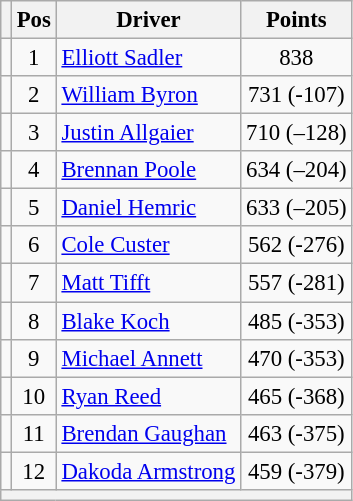<table class="wikitable" style="font-size: 95%;">
<tr>
<th></th>
<th>Pos</th>
<th>Driver</th>
<th>Points</th>
</tr>
<tr>
<td align="left"></td>
<td style="text-align:center;">1</td>
<td><a href='#'>Elliott Sadler</a></td>
<td style="text-align:center;">838</td>
</tr>
<tr>
<td align="left"></td>
<td style="text-align:center;">2</td>
<td><a href='#'>William Byron</a></td>
<td style="text-align:center;">731 (-107)</td>
</tr>
<tr>
<td align="left"></td>
<td style="text-align:center;">3</td>
<td><a href='#'>Justin Allgaier</a></td>
<td style="text-align:center;">710 (–128)</td>
</tr>
<tr>
<td align="left"></td>
<td style="text-align:center;">4</td>
<td><a href='#'>Brennan Poole</a></td>
<td style="text-align:center;">634 (–204)</td>
</tr>
<tr>
<td align="left"></td>
<td style="text-align:center;">5</td>
<td><a href='#'>Daniel Hemric</a></td>
<td style="text-align:center;">633 (–205)</td>
</tr>
<tr>
<td align="left"></td>
<td style="text-align:center;">6</td>
<td><a href='#'>Cole Custer</a></td>
<td style="text-align:center;">562 (-276)</td>
</tr>
<tr>
<td align="left"></td>
<td style="text-align:center;">7</td>
<td><a href='#'>Matt Tifft</a></td>
<td style="text-align:center;">557 (-281)</td>
</tr>
<tr>
<td align="left"></td>
<td style="text-align:center;">8</td>
<td><a href='#'>Blake Koch</a></td>
<td style="text-align:center;">485 (-353)</td>
</tr>
<tr>
<td align="left"></td>
<td style="text-align:center;">9</td>
<td><a href='#'>Michael Annett</a></td>
<td style="text-align:center;">470 (-353)</td>
</tr>
<tr>
<td align="left"></td>
<td style="text-align:center;">10</td>
<td><a href='#'>Ryan Reed</a></td>
<td style="text-align:center;">465 (-368)</td>
</tr>
<tr>
<td align="left"></td>
<td style="text-align:center;">11</td>
<td><a href='#'>Brendan Gaughan</a></td>
<td style="text-align:center;">463 (-375)</td>
</tr>
<tr>
<td align="left"></td>
<td style="text-align:center;">12</td>
<td><a href='#'>Dakoda Armstrong</a></td>
<td style="text-align:center;">459 (-379)</td>
</tr>
<tr class="sortbottom">
<th colspan="9"></th>
</tr>
</table>
